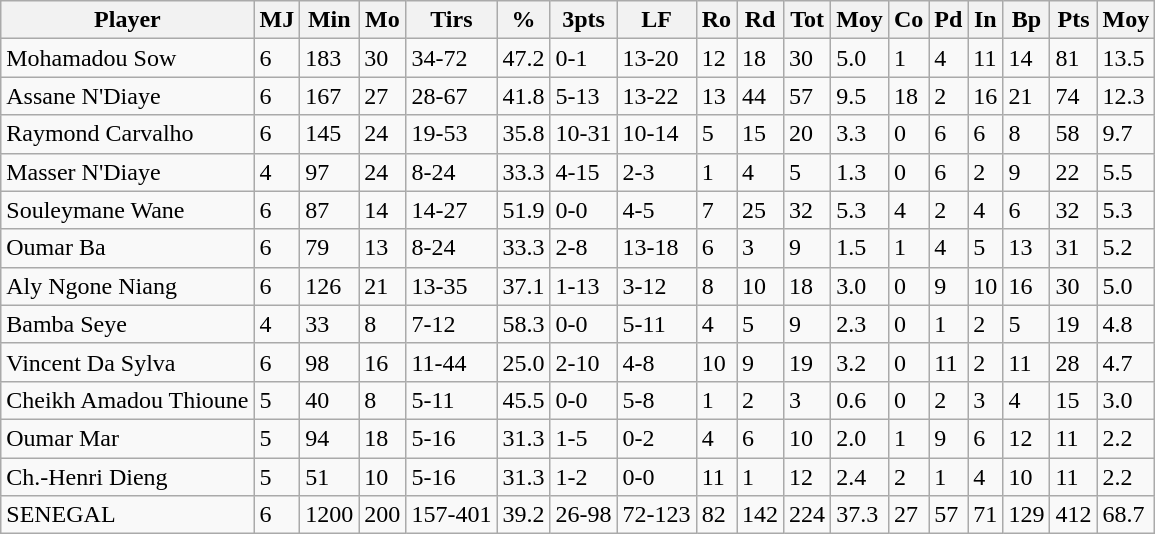<table class="wikitable">
<tr>
<th>Player</th>
<th>MJ</th>
<th>Min</th>
<th>Mo</th>
<th>Tirs</th>
<th>%</th>
<th>3pts</th>
<th>LF</th>
<th>Ro</th>
<th>Rd</th>
<th>Tot</th>
<th>Moy</th>
<th>Co</th>
<th>Pd</th>
<th>In</th>
<th>Bp</th>
<th>Pts</th>
<th>Moy</th>
</tr>
<tr>
<td>Mohamadou Sow</td>
<td>6</td>
<td>183</td>
<td>30</td>
<td>34-72</td>
<td>47.2</td>
<td>0-1</td>
<td>13-20</td>
<td>12</td>
<td>18</td>
<td>30</td>
<td>5.0</td>
<td>1</td>
<td>4</td>
<td>11</td>
<td>14</td>
<td>81</td>
<td>13.5</td>
</tr>
<tr>
<td>Assane N'Diaye</td>
<td>6</td>
<td>167</td>
<td>27</td>
<td>28-67</td>
<td>41.8</td>
<td>5-13</td>
<td>13-22</td>
<td>13</td>
<td>44</td>
<td>57</td>
<td>9.5</td>
<td>18</td>
<td>2</td>
<td>16</td>
<td>21</td>
<td>74</td>
<td>12.3</td>
</tr>
<tr>
<td>Raymond Carvalho</td>
<td>6</td>
<td>145</td>
<td>24</td>
<td>19-53</td>
<td>35.8</td>
<td>10-31</td>
<td>10-14</td>
<td>5</td>
<td>15</td>
<td>20</td>
<td>3.3</td>
<td>0</td>
<td>6</td>
<td>6</td>
<td>8</td>
<td>58</td>
<td>9.7</td>
</tr>
<tr>
<td>Masser N'Diaye</td>
<td>4</td>
<td>97</td>
<td>24</td>
<td>8-24</td>
<td>33.3</td>
<td>4-15</td>
<td>2-3</td>
<td>1</td>
<td>4</td>
<td>5</td>
<td>1.3</td>
<td>0</td>
<td>6</td>
<td>2</td>
<td>9</td>
<td>22</td>
<td>5.5</td>
</tr>
<tr>
<td>Souleymane Wane</td>
<td>6</td>
<td>87</td>
<td>14</td>
<td>14-27</td>
<td>51.9</td>
<td>0-0</td>
<td>4-5</td>
<td>7</td>
<td>25</td>
<td>32</td>
<td>5.3</td>
<td>4</td>
<td>2</td>
<td>4</td>
<td>6</td>
<td>32</td>
<td>5.3</td>
</tr>
<tr>
<td>Oumar Ba</td>
<td>6</td>
<td>79</td>
<td>13</td>
<td>8-24</td>
<td>33.3</td>
<td>2-8</td>
<td>13-18</td>
<td>6</td>
<td>3</td>
<td>9</td>
<td>1.5</td>
<td>1</td>
<td>4</td>
<td>5</td>
<td>13</td>
<td>31</td>
<td>5.2</td>
</tr>
<tr>
<td>Aly Ngone Niang</td>
<td>6</td>
<td>126</td>
<td>21</td>
<td>13-35</td>
<td>37.1</td>
<td>1-13</td>
<td>3-12</td>
<td>8</td>
<td>10</td>
<td>18</td>
<td>3.0</td>
<td>0</td>
<td>9</td>
<td>10</td>
<td>16</td>
<td>30</td>
<td>5.0</td>
</tr>
<tr>
<td>Bamba Seye</td>
<td>4</td>
<td>33</td>
<td>8</td>
<td>7-12</td>
<td>58.3</td>
<td>0-0</td>
<td>5-11</td>
<td>4</td>
<td>5</td>
<td>9</td>
<td>2.3</td>
<td>0</td>
<td>1</td>
<td>2</td>
<td>5</td>
<td>19</td>
<td>4.8</td>
</tr>
<tr>
<td>Vincent Da Sylva</td>
<td>6</td>
<td>98</td>
<td>16</td>
<td>11-44</td>
<td>25.0</td>
<td>2-10</td>
<td>4-8</td>
<td>10</td>
<td>9</td>
<td>19</td>
<td>3.2</td>
<td>0</td>
<td>11</td>
<td>2</td>
<td>11</td>
<td>28</td>
<td>4.7</td>
</tr>
<tr>
<td>Cheikh Amadou Thioune</td>
<td>5</td>
<td>40</td>
<td>8</td>
<td>5-11</td>
<td>45.5</td>
<td>0-0</td>
<td>5-8</td>
<td>1</td>
<td>2</td>
<td>3</td>
<td>0.6</td>
<td>0</td>
<td>2</td>
<td>3</td>
<td>4</td>
<td>15</td>
<td>3.0</td>
</tr>
<tr>
<td>Oumar Mar</td>
<td>5</td>
<td>94</td>
<td>18</td>
<td>5-16</td>
<td>31.3</td>
<td>1-5</td>
<td>0-2</td>
<td>4</td>
<td>6</td>
<td>10</td>
<td>2.0</td>
<td>1</td>
<td>9</td>
<td>6</td>
<td>12</td>
<td>11</td>
<td>2.2</td>
</tr>
<tr>
<td>Ch.-Henri Dieng</td>
<td>5</td>
<td>51</td>
<td>10</td>
<td>5-16</td>
<td>31.3</td>
<td>1-2</td>
<td>0-0</td>
<td>11</td>
<td>1</td>
<td>12</td>
<td>2.4</td>
<td>2</td>
<td>1</td>
<td>4</td>
<td>10</td>
<td>11</td>
<td>2.2</td>
</tr>
<tr>
<td>SENEGAL</td>
<td>6</td>
<td>1200</td>
<td>200</td>
<td>157-401</td>
<td>39.2</td>
<td>26-98</td>
<td>72-123</td>
<td>82</td>
<td>142</td>
<td>224</td>
<td>37.3</td>
<td>27</td>
<td>57</td>
<td>71</td>
<td>129</td>
<td>412</td>
<td>68.7</td>
</tr>
</table>
